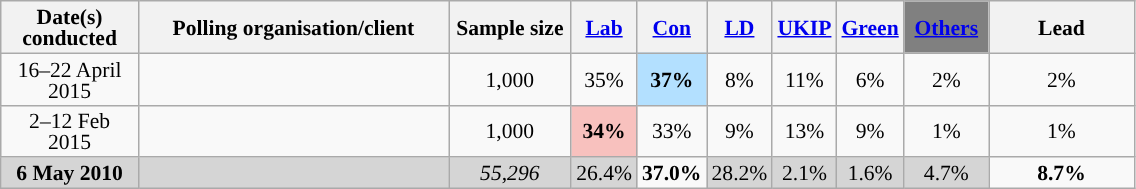<table class="wikitable sortable" style="text-align:center;font-size:90%;line-height:14px">
<tr>
<th ! style="width:85px;">Date(s)<br>conducted</th>
<th style="width:200px;">Polling organisation/client</th>
<th class="unsortable" style="width:75px;">Sample size</th>
<th class="unsortable" style="background:"><a href='#'><span>Lab</span></a></th>
<th class="unsortable" style="background:"><a href='#'><span>Con</span></a></th>
<th class="unsortable" style="background:"><a href='#'><span>LD</span></a></th>
<th class="unsortable" style="background:"><a href='#'><span>UKIP</span></a></th>
<th class="unsortable" style="background:"><a href='#'><span>Green</span></a></th>
<th class="unsortable" style="background:gray; width:50px;"><a href='#'><span>Others</span></a></th>
<th class="unsortable" style="width:90px;">Lead</th>
</tr>
<tr>
<td>16–22 April 2015</td>
<td></td>
<td>1,000</td>
<td>35%</td>
<td style="background:#B3E0FF"><strong>37%</strong></td>
<td>8%</td>
<td>11%</td>
<td>6%</td>
<td>2%</td>
<td style="background:">2%</td>
</tr>
<tr>
<td>2–12 Feb 2015</td>
<td></td>
<td>1,000</td>
<td style="background:#F8C1BE"><strong>34%</strong></td>
<td>33%</td>
<td>9%</td>
<td>13%</td>
<td>9%</td>
<td>1%</td>
<td style="background:">1%</td>
</tr>
<tr>
<td style="background:#D5D5D5"><strong>6 May 2010</strong></td>
<td style="background:#D5D5D5"></td>
<td style="background:#D5D5D5"><em>55,296</em></td>
<td style="background:#D5D5D5">26.4%</td>
<td style="background:"><strong>37.0%</strong></td>
<td style="background:#D5D5D5">28.2%</td>
<td style="background:#D5D5D5">2.1%</td>
<td style="background:#D5D5D5">1.6%</td>
<td style="background:#D5D5D5">4.7%</td>
<td style="background:"><strong>8.7% </strong></td>
</tr>
</table>
